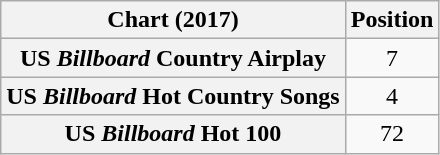<table class="wikitable sortable plainrowheaders" style="text-align:center">
<tr>
<th scope="col">Chart (2017)</th>
<th scope="col">Position</th>
</tr>
<tr>
<th scope="row">US <em>Billboard</em> Country Airplay</th>
<td>7</td>
</tr>
<tr>
<th scope="row">US <em>Billboard</em> Hot Country Songs</th>
<td>4</td>
</tr>
<tr>
<th scope="row">US <em>Billboard</em> Hot 100</th>
<td>72</td>
</tr>
</table>
